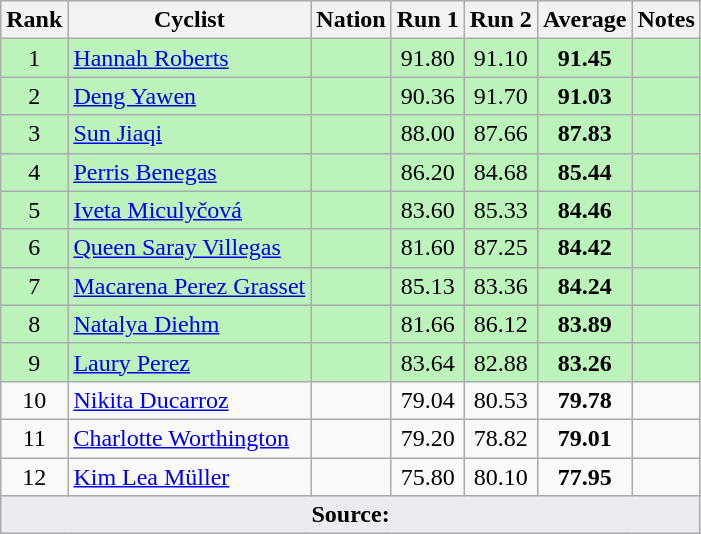<table class="wikitable sortable" style="text-align:center">
<tr style="background:#efefef;">
<th>Rank</th>
<th>Cyclist</th>
<th>Nation</th>
<th>Run 1</th>
<th>Run 2</th>
<th>Average</th>
<th>Notes</th>
</tr>
<tr bgcolor="bbf3bb">
<td>1</td>
<td align="left"><a href='#'>Hannah Roberts</a></td>
<td align="left"></td>
<td>91.80</td>
<td>91.10</td>
<td><strong>91.45</strong></td>
<td></td>
</tr>
<tr bgcolor="bbf3bb">
<td>2</td>
<td align="left"><a href='#'>Deng Yawen</a></td>
<td align="left"></td>
<td>90.36</td>
<td>91.70</td>
<td><strong>91.03</strong></td>
<td></td>
</tr>
<tr bgcolor="bbf3bb">
<td>3</td>
<td align="left"><a href='#'>Sun Jiaqi</a></td>
<td align="left"></td>
<td>88.00</td>
<td>87.66</td>
<td><strong>87.83</strong></td>
<td></td>
</tr>
<tr bgcolor="bbf3bb">
<td>4</td>
<td align="left"><a href='#'>Perris Benegas</a></td>
<td align="left"></td>
<td>86.20</td>
<td>84.68</td>
<td><strong>85.44</strong></td>
<td></td>
</tr>
<tr bgcolor="bbf3bb">
<td>5</td>
<td align="left"><a href='#'>Iveta Miculyčová</a></td>
<td align="left"></td>
<td>83.60</td>
<td>85.33</td>
<td><strong>84.46</strong></td>
<td></td>
</tr>
<tr bgcolor="bbf3bb">
<td>6</td>
<td align="left"><a href='#'>Queen Saray Villegas</a></td>
<td align="left"></td>
<td>81.60</td>
<td>87.25</td>
<td><strong>84.42</strong></td>
<td></td>
</tr>
<tr bgcolor="bbf3bb">
<td>7</td>
<td align="left"><a href='#'>Macarena Perez Grasset</a></td>
<td align="left"></td>
<td>85.13</td>
<td>83.36</td>
<td><strong>84.24</strong></td>
<td></td>
</tr>
<tr bgcolor="bbf3bb">
<td>8</td>
<td align="left"><a href='#'>Natalya Diehm</a></td>
<td align="left"></td>
<td>81.66</td>
<td>86.12</td>
<td><strong>83.89</strong></td>
<td></td>
</tr>
<tr bgcolor="bbf3bb">
<td>9</td>
<td align="left"><a href='#'>Laury Perez</a></td>
<td align="left"></td>
<td>83.64</td>
<td>82.88</td>
<td><strong>83.26</strong></td>
<td></td>
</tr>
<tr>
<td>10</td>
<td align="left"><a href='#'>Nikita Ducarroz</a></td>
<td align="left"></td>
<td>79.04</td>
<td>80.53</td>
<td><strong>79.78</strong></td>
<td></td>
</tr>
<tr>
<td>11</td>
<td align="left"><a href='#'>Charlotte Worthington</a></td>
<td align="left"></td>
<td>79.20</td>
<td>78.82</td>
<td><strong>79.01</strong></td>
<td></td>
</tr>
<tr>
<td>12</td>
<td align="left"><a href='#'>Kim Lea Müller</a></td>
<td align="left"></td>
<td>75.80</td>
<td>80.10</td>
<td><strong>77.95</strong></td>
<td></td>
</tr>
<tr>
<th colspan="7" style="background-color:#EAECF0;text-align:center"><strong>Source:</strong></th>
</tr>
</table>
